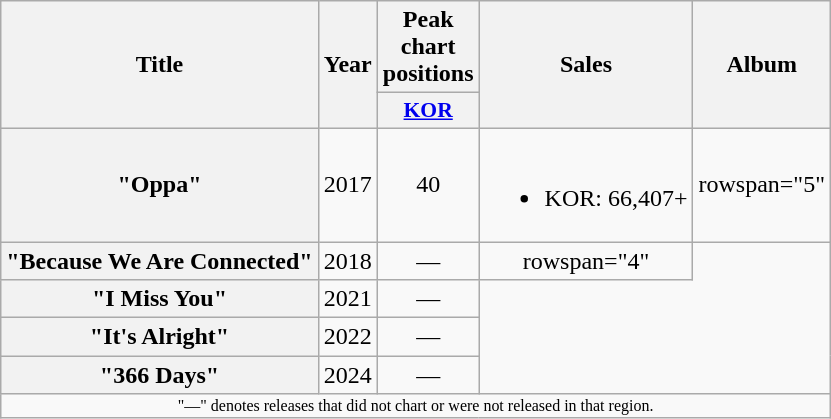<table class="wikitable plainrowheaders" style="text-align:center;">
<tr>
<th scope="col" scope="col" rowspan="2">Title</th>
<th scope="col" scope="col" rowspan="2">Year</th>
<th scope="col" scope="col" colspan="1">Peak chart positions</th>
<th scope="col" scope="col" rowspan="2">Sales</th>
<th scope="col" scope="col" rowspan="2">Album</th>
</tr>
<tr>
<th scope="col" style="width:3em;font-size:90%;"><a href='#'>KOR</a><br></th>
</tr>
<tr>
<th scope=row>"Oppa" </th>
<td>2017</td>
<td>40</td>
<td><br><ul><li>KOR: 66,407+</li></ul></td>
<td>rowspan="5" </td>
</tr>
<tr>
<th scope=row>"Because We Are Connected" </th>
<td>2018</td>
<td>—</td>
<td>rowspan="4"</td>
</tr>
<tr>
<th scope=row>"I Miss You" </th>
<td>2021</td>
<td>—</td>
</tr>
<tr>
<th scope=row>"It's Alright" </th>
<td>2022</td>
<td>—</td>
</tr>
<tr>
<th scope=row>"366 Days" </th>
<td>2024</td>
<td>—</td>
</tr>
<tr>
<td colspan="6" style="font-size:8pt;">"—" denotes releases that did not chart or were not released in that region.</td>
</tr>
</table>
